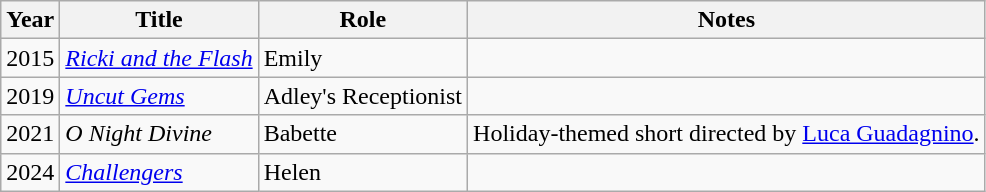<table class="wikitable plainrowheaders sortable" style="margin-right: 0;">
<tr>
<th scope="col">Year</th>
<th scope="col">Title</th>
<th scope="col">Role</th>
<th scope="col" class="unsortable">Notes</th>
</tr>
<tr>
<td>2015</td>
<td><em><a href='#'>Ricki and the Flash</a></em></td>
<td>Emily</td>
<td></td>
</tr>
<tr>
<td>2019</td>
<td><em><a href='#'>Uncut Gems</a></em></td>
<td>Adley's Receptionist</td>
<td></td>
</tr>
<tr>
<td>2021</td>
<td><em>O Night Divine</em></td>
<td>Babette</td>
<td>Holiday-themed short directed by <a href='#'>Luca Guadagnino</a>.</td>
</tr>
<tr>
<td>2024</td>
<td><em><a href='#'>Challengers</a></em></td>
<td>Helen</td>
<td></td>
</tr>
</table>
